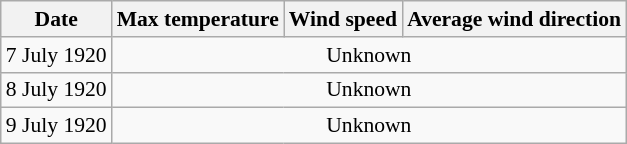<table class="wikitable" style="text-align:right; font-size:90%">
<tr>
<th>Date</th>
<th>Max temperature</th>
<th>Wind speed</th>
<th>Average wind direction</th>
</tr>
<tr>
<td>7 July 1920</td>
<td colspan=3 align=center>Unknown</td>
</tr>
<tr>
<td>8 July 1920</td>
<td colspan=3 align=center>Unknown</td>
</tr>
<tr>
<td>9 July 1920</td>
<td colspan=3 align=center>Unknown</td>
</tr>
</table>
